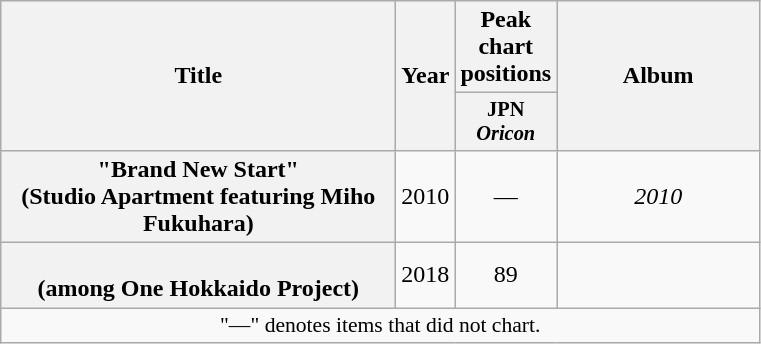<table class="wikitable plainrowheaders" style="text-align:center;">
<tr>
<th scope="col" rowspan="2" style="width:16em;">Title</th>
<th scope="col" rowspan="2" style="width:2em;">Year</th>
<th scope="col" colspan="1">Peak chart positions</th>
<th scope="col" rowspan="2" style="width:8em;">Album</th>
</tr>
<tr>
<th style="width:3em;font-size:85%">JPN <em>Oricon</em><br></th>
</tr>
<tr>
<th scope="row">"Brand New Start"<br><span>(Studio Apartment featuring Miho Fukuhara)</span></th>
<td>2010</td>
<td>—</td>
<td><em>2010</em></td>
</tr>
<tr>
<th scope="row"><br><span>(among One Hokkaido Project)</span></th>
<td>2018</td>
<td>89</td>
<td></td>
</tr>
<tr>
<td colspan="12" align="center" style="font-size:90%;">"—" denotes items that did not chart.</td>
</tr>
</table>
